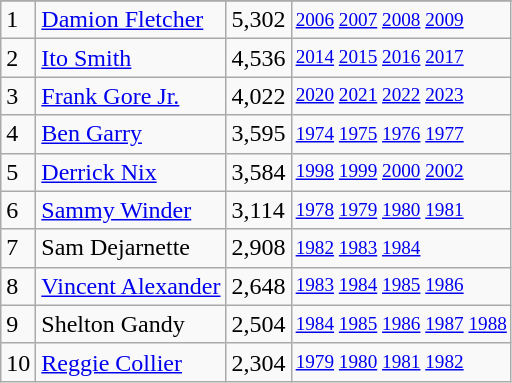<table class="wikitable">
<tr>
</tr>
<tr>
<td>1</td>
<td><a href='#'>Damion Fletcher</a></td>
<td>5,302</td>
<td style="font-size:80%;"><a href='#'>2006</a> <a href='#'>2007</a> <a href='#'>2008</a> <a href='#'>2009</a></td>
</tr>
<tr>
<td>2</td>
<td><a href='#'>Ito Smith</a></td>
<td>4,536</td>
<td style="font-size:80%;"><a href='#'>2014</a> <a href='#'>2015</a> <a href='#'>2016</a> <a href='#'>2017</a></td>
</tr>
<tr>
<td>3</td>
<td><a href='#'>Frank Gore Jr.</a></td>
<td>4,022</td>
<td style="font-size:80%;"><a href='#'>2020</a> <a href='#'>2021</a> <a href='#'>2022</a> <a href='#'>2023</a></td>
</tr>
<tr>
<td>4</td>
<td><a href='#'>Ben Garry</a></td>
<td>3,595</td>
<td style="font-size:80%;"><a href='#'>1974</a> <a href='#'>1975</a> <a href='#'>1976</a> <a href='#'>1977</a></td>
</tr>
<tr>
<td>5</td>
<td><a href='#'>Derrick Nix</a></td>
<td>3,584</td>
<td style="font-size:80%;"><a href='#'>1998</a> <a href='#'>1999</a> <a href='#'>2000</a> <a href='#'>2002</a></td>
</tr>
<tr>
<td>6</td>
<td><a href='#'>Sammy Winder</a></td>
<td>3,114</td>
<td style="font-size:80%;"><a href='#'>1978</a> <a href='#'>1979</a> <a href='#'>1980</a> <a href='#'>1981</a></td>
</tr>
<tr>
<td>7</td>
<td>Sam Dejarnette</td>
<td>2,908</td>
<td style="font-size:80%;"><a href='#'>1982</a> <a href='#'>1983</a> <a href='#'>1984</a></td>
</tr>
<tr>
<td>8</td>
<td><a href='#'>Vincent Alexander</a></td>
<td>2,648</td>
<td style="font-size:80%;"><a href='#'>1983</a> <a href='#'>1984</a> <a href='#'>1985</a> <a href='#'>1986</a></td>
</tr>
<tr>
<td>9</td>
<td>Shelton Gandy</td>
<td>2,504</td>
<td style="font-size:80%;"><a href='#'>1984</a> <a href='#'>1985</a> <a href='#'>1986</a> <a href='#'>1987</a> <a href='#'>1988</a></td>
</tr>
<tr>
<td>10</td>
<td><a href='#'>Reggie Collier</a></td>
<td>2,304</td>
<td style="font-size:80%;"><a href='#'>1979</a> <a href='#'>1980</a> <a href='#'>1981</a> <a href='#'>1982</a></td>
</tr>
</table>
